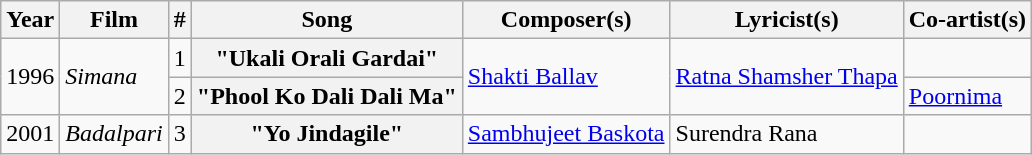<table class="wikitable plainrowheaders">
<tr>
<th scope="col">Year</th>
<th scope="col">Film</th>
<th>#</th>
<th scope="col">Song</th>
<th scope="col">Composer(s)</th>
<th scope="col">Lyricist(s)</th>
<th scope="col">Co-artist(s)</th>
</tr>
<tr>
<td rowspan="2">1996</td>
<td rowspan="2"><em>Simana</em></td>
<td>1</td>
<th scope="row">"Ukali Orali Gardai"</th>
<td rowspan="2"><a href='#'>Shakti Ballav</a></td>
<td rowspan="2"><a href='#'>Ratna Shamsher Thapa</a></td>
<td></td>
</tr>
<tr>
<td>2</td>
<th scope="row">"Phool Ko Dali Dali Ma"</th>
<td><a href='#'>Poornima</a></td>
</tr>
<tr>
<td>2001</td>
<td><em>Badalpari</em></td>
<td>3</td>
<th scope="row">"Yo Jindagile"</th>
<td><a href='#'>Sambhujeet Baskota</a></td>
<td>Surendra Rana</td>
<td></td>
</tr>
</table>
